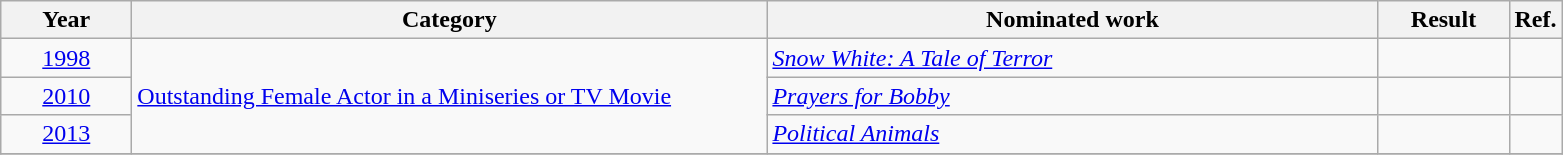<table class=wikitable>
<tr>
<th scope="col" style="width:5em;">Year</th>
<th scope="col" style="width:26em;">Category</th>
<th scope="col" style="width:25em;">Nominated work</th>
<th scope="col" style="width:5em;">Result</th>
<th>Ref.</th>
</tr>
<tr>
<td style="text-align:center;"><a href='#'>1998</a></td>
<td rowspan="3"><a href='#'>Outstanding Female Actor in a Miniseries or TV Movie</a></td>
<td><em><a href='#'>Snow White: A Tale of Terror</a></em></td>
<td></td>
<td style="text-align:center;"></td>
</tr>
<tr>
<td style="text-align:center;"><a href='#'>2010</a></td>
<td><em><a href='#'>Prayers for Bobby</a></em></td>
<td></td>
<td style="text-align:center;"></td>
</tr>
<tr>
<td style="text-align:center;"><a href='#'>2013</a></td>
<td><em><a href='#'>Political Animals</a></em></td>
<td></td>
<td style="text-align:center;"></td>
</tr>
<tr>
</tr>
</table>
